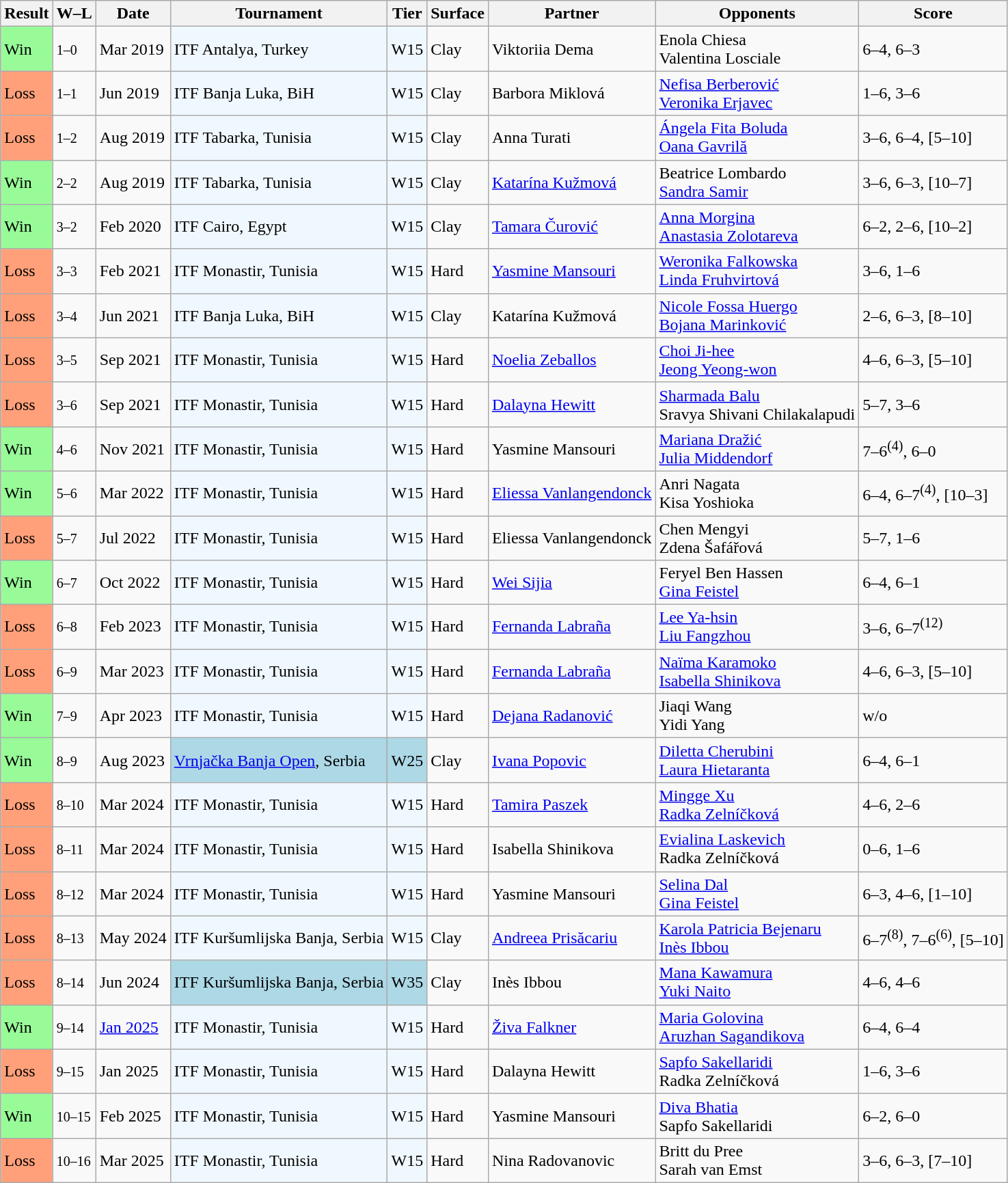<table class="sortable wikitable">
<tr>
<th>Result</th>
<th class="unsortable">W–L</th>
<th>Date</th>
<th>Tournament</th>
<th>Tier</th>
<th>Surface</th>
<th>Partner</th>
<th>Opponents</th>
<th class="unsortable">Score</th>
</tr>
<tr>
<td style="background:#98fb98;">Win</td>
<td><small>1–0</small></td>
<td>Mar 2019</td>
<td style="background:#f0f8ff;">ITF Antalya, Turkey</td>
<td style="background:#f0f8ff;">W15</td>
<td>Clay</td>
<td> Viktoriia Dema</td>
<td> Enola Chiesa <br>  Valentina Losciale</td>
<td>6–4, 6–3</td>
</tr>
<tr>
<td style="background:#ffa07a;">Loss</td>
<td><small>1–1</small></td>
<td>Jun 2019</td>
<td style="background:#f0f8ff;">ITF Banja Luka, BiH</td>
<td style="background:#f0f8ff;">W15</td>
<td>Clay</td>
<td> Barbora Miklová</td>
<td> <a href='#'>Nefisa Berberović</a> <br>  <a href='#'>Veronika Erjavec</a></td>
<td>1–6, 3–6</td>
</tr>
<tr>
<td style="background:#ffa07a;">Loss</td>
<td><small>1–2</small></td>
<td>Aug 2019</td>
<td style="background:#f0f8ff;">ITF Tabarka, Tunisia</td>
<td style="background:#f0f8ff;">W15</td>
<td>Clay</td>
<td> Anna Turati</td>
<td> <a href='#'>Ángela Fita Boluda</a> <br>  <a href='#'>Oana Gavrilă</a></td>
<td>3–6, 6–4, [5–10]</td>
</tr>
<tr>
<td style="background:#98fb98;">Win</td>
<td><small>2–2</small></td>
<td>Aug 2019</td>
<td style="background:#f0f8ff;">ITF Tabarka, Tunisia</td>
<td style="background:#f0f8ff;">W15</td>
<td>Clay</td>
<td> <a href='#'>Katarína Kužmová</a></td>
<td> Beatrice Lombardo <br>  <a href='#'>Sandra Samir</a></td>
<td>3–6, 6–3, [10–7]</td>
</tr>
<tr>
<td style="background:#98fb98;">Win</td>
<td><small>3–2</small></td>
<td>Feb 2020</td>
<td style="background:#f0f8ff;">ITF Cairo, Egypt</td>
<td style="background:#f0f8ff;">W15</td>
<td>Clay</td>
<td> <a href='#'>Tamara Čurović</a></td>
<td> <a href='#'>Anna Morgina</a> <br>  <a href='#'>Anastasia Zolotareva</a></td>
<td>6–2, 2–6, [10–2]</td>
</tr>
<tr>
<td style="background:#ffa07a;">Loss</td>
<td><small>3–3</small></td>
<td>Feb 2021</td>
<td style="background:#f0f8ff;">ITF Monastir, Tunisia</td>
<td style="background:#f0f8ff;">W15</td>
<td>Hard</td>
<td> <a href='#'>Yasmine Mansouri</a></td>
<td> <a href='#'>Weronika Falkowska</a> <br>  <a href='#'>Linda Fruhvirtová</a></td>
<td>3–6, 1–6</td>
</tr>
<tr>
<td style="background:#ffa07a;">Loss</td>
<td><small>3–4</small></td>
<td>Jun 2021</td>
<td style="background:#f0f8ff;">ITF Banja Luka, BiH</td>
<td style="background:#f0f8ff;">W15</td>
<td>Clay</td>
<td> Katarína Kužmová</td>
<td> <a href='#'>Nicole Fossa Huergo</a> <br>  <a href='#'>Bojana Marinković</a></td>
<td>2–6, 6–3, [8–10]</td>
</tr>
<tr>
<td style="background:#ffa07a;">Loss</td>
<td><small>3–5</small></td>
<td>Sep 2021</td>
<td style="background:#f0f8ff;">ITF Monastir, Tunisia</td>
<td style="background:#f0f8ff;">W15</td>
<td>Hard</td>
<td> <a href='#'>Noelia Zeballos</a></td>
<td> <a href='#'>Choi Ji-hee</a> <br>  <a href='#'>Jeong Yeong-won</a></td>
<td>4–6, 6–3, [5–10]</td>
</tr>
<tr>
<td style="background:#ffa07a;">Loss</td>
<td><small>3–6</small></td>
<td>Sep 2021</td>
<td style="background:#f0f8ff;">ITF Monastir, Tunisia</td>
<td style="background:#f0f8ff;">W15</td>
<td>Hard</td>
<td> <a href='#'>Dalayna Hewitt</a></td>
<td> <a href='#'>Sharmada Balu</a> <br>  Sravya Shivani Chilakalapudi</td>
<td>5–7, 3–6</td>
</tr>
<tr>
<td style="background:#98fb98;">Win</td>
<td><small>4–6</small></td>
<td>Nov 2021</td>
<td style="background:#f0f8ff;">ITF Monastir, Tunisia</td>
<td style="background:#f0f8ff;">W15</td>
<td>Hard</td>
<td> Yasmine Mansouri</td>
<td> <a href='#'>Mariana Dražić</a> <br>  <a href='#'>Julia Middendorf</a></td>
<td>7–6<sup>(4)</sup>, 6–0</td>
</tr>
<tr>
<td style="background:#98fb98;">Win</td>
<td><small>5–6</small></td>
<td>Mar 2022</td>
<td style="background:#f0f8ff;">ITF Monastir, Tunisia</td>
<td style="background:#f0f8ff;">W15</td>
<td>Hard</td>
<td> <a href='#'>Eliessa Vanlangendonck</a></td>
<td> Anri Nagata <br>  Kisa Yoshioka</td>
<td>6–4, 6–7<sup>(4)</sup>, [10–3]</td>
</tr>
<tr>
<td style="background:#ffa07a;">Loss</td>
<td><small>5–7</small></td>
<td>Jul 2022</td>
<td style="background:#f0f8ff;">ITF Monastir, Tunisia</td>
<td style="background:#f0f8ff;">W15</td>
<td>Hard</td>
<td> Eliessa Vanlangendonck</td>
<td> Chen Mengyi <br>   Zdena Šafářová</td>
<td>5–7, 1–6</td>
</tr>
<tr>
<td style="background:#98fb98;">Win</td>
<td><small>6–7</small></td>
<td>Oct 2022</td>
<td style="background:#f0f8ff;">ITF Monastir, Tunisia</td>
<td style="background:#f0f8ff;">W15</td>
<td>Hard</td>
<td> <a href='#'>Wei Sijia</a></td>
<td> Feryel Ben Hassen <br>  <a href='#'>Gina Feistel</a></td>
<td>6–4, 6–1</td>
</tr>
<tr>
<td style="background:#ffa07a;">Loss</td>
<td><small>6–8</small></td>
<td>Feb 2023</td>
<td style="background:#f0f8ff;">ITF Monastir, Tunisia</td>
<td style="background:#f0f8ff;">W15</td>
<td>Hard</td>
<td> <a href='#'>Fernanda Labraña</a></td>
<td> <a href='#'>Lee Ya-hsin</a> <br>  <a href='#'>Liu Fangzhou</a></td>
<td>3–6, 6–7<sup>(12)</sup></td>
</tr>
<tr>
<td style="background:#ffa07a;">Loss</td>
<td><small>6–9</small></td>
<td>Mar 2023</td>
<td style="background:#f0f8ff;">ITF Monastir, Tunisia</td>
<td style="background:#f0f8ff;">W15</td>
<td>Hard</td>
<td> <a href='#'>Fernanda Labraña</a></td>
<td> <a href='#'>Naïma Karamoko</a> <br>  <a href='#'>Isabella Shinikova</a></td>
<td>4–6, 6–3, [5–10]</td>
</tr>
<tr>
<td style="background:#98fb98;">Win</td>
<td><small>7–9</small></td>
<td>Apr 2023</td>
<td style="background:#f0f8ff;">ITF Monastir, Tunisia</td>
<td style="background:#f0f8ff;">W15</td>
<td>Hard</td>
<td> <a href='#'>Dejana Radanović</a></td>
<td> Jiaqi Wang <br>  Yidi Yang</td>
<td>w/o</td>
</tr>
<tr>
<td style="background:#98fb98;">Win</td>
<td><small>8–9</small></td>
<td>Aug 2023</td>
<td style="background:lightblue;"><a href='#'>Vrnjačka Banja Open</a>, Serbia</td>
<td style="background:lightblue;">W25</td>
<td>Clay</td>
<td> <a href='#'>Ivana Popovic</a></td>
<td> <a href='#'>Diletta Cherubini</a> <br>  <a href='#'>Laura Hietaranta</a></td>
<td>6–4, 6–1</td>
</tr>
<tr>
<td style="background:#ffa07a;">Loss</td>
<td><small>8–10</small></td>
<td>Mar 2024</td>
<td style="background:#f0f8ff;">ITF Monastir, Tunisia</td>
<td style="background:#f0f8ff;">W15</td>
<td>Hard</td>
<td> <a href='#'>Tamira Paszek</a></td>
<td> <a href='#'>Mingge Xu</a> <br>  <a href='#'>Radka Zelníčková</a></td>
<td>4–6, 2–6</td>
</tr>
<tr>
<td style="background:#ffa07a;">Loss</td>
<td><small>8–11</small></td>
<td>Mar 2024</td>
<td style="background:#f0f8ff;">ITF Monastir, Tunisia</td>
<td style="background:#f0f8ff;">W15</td>
<td>Hard</td>
<td> Isabella Shinikova</td>
<td> <a href='#'>Evialina Laskevich</a> <br>  Radka Zelníčková</td>
<td>0–6, 1–6</td>
</tr>
<tr>
<td style="background:#ffa07a;">Loss</td>
<td><small>8–12</small></td>
<td>Mar 2024</td>
<td style="background:#f0f8ff;">ITF Monastir, Tunisia</td>
<td style="background:#f0f8ff;">W15</td>
<td>Hard</td>
<td> Yasmine Mansouri</td>
<td> <a href='#'>Selina Dal</a> <br>  <a href='#'>Gina Feistel</a></td>
<td>6–3, 4–6, [1–10]</td>
</tr>
<tr>
<td style="background:#ffa07a;">Loss</td>
<td><small>8–13</small></td>
<td>May 2024</td>
<td style="background:#f0f8ff;">ITF Kuršumlijska Banja, Serbia</td>
<td style="background:#f0f8ff;">W15</td>
<td>Clay</td>
<td> <a href='#'>Andreea Prisăcariu</a></td>
<td> <a href='#'>Karola Patricia Bejenaru</a> <br>  <a href='#'>Inès Ibbou</a></td>
<td>6–7<sup>(8)</sup>, 7–6<sup>(6)</sup>, [5–10]</td>
</tr>
<tr>
<td style="background:#ffa07a;">Loss</td>
<td><small>8–14</small></td>
<td>Jun 2024</td>
<td style="background:lightblue;">ITF Kuršumlijska Banja, Serbia</td>
<td style="background:lightblue;">W35</td>
<td>Clay</td>
<td> Inès Ibbou</td>
<td> <a href='#'>Mana Kawamura</a> <br>  <a href='#'>Yuki Naito</a></td>
<td>4–6, 4–6</td>
</tr>
<tr>
<td style="background:#98fb98;">Win</td>
<td><small>9–14</small></td>
<td><a href='#'>Jan 2025</a></td>
<td style="background:#f0f8ff;">ITF Monastir, Tunisia</td>
<td style="background:#f0f8ff;">W15</td>
<td>Hard</td>
<td> <a href='#'>Živa Falkner</a></td>
<td> <a href='#'>Maria Golovina</a><br> <a href='#'>Aruzhan Sagandikova</a></td>
<td>6–4, 6–4</td>
</tr>
<tr>
<td style="background:#ffa07a;">Loss</td>
<td><small>9–15</small></td>
<td>Jan 2025</td>
<td style="background:#f0f8ff;">ITF Monastir, Tunisia</td>
<td style="background:#f0f8ff;">W15</td>
<td>Hard</td>
<td> Dalayna Hewitt</td>
<td> <a href='#'>Sapfo Sakellaridi</a> <br>  Radka Zelníčková</td>
<td>1–6, 3–6</td>
</tr>
<tr>
<td style="background:#98fb98;">Win</td>
<td><small>10–15</small></td>
<td>Feb 2025</td>
<td style="background:#f0f8ff;">ITF Monastir, Tunisia</td>
<td style="background:#f0f8ff;">W15</td>
<td>Hard</td>
<td> Yasmine Mansouri</td>
<td> <a href='#'>Diva Bhatia</a> <br>  Sapfo Sakellaridi</td>
<td>6–2, 6–0</td>
</tr>
<tr>
<td style="background:#ffa07a;">Loss</td>
<td><small>10–16</small></td>
<td>Mar 2025</td>
<td style="background:#f0f8ff;">ITF Monastir, Tunisia</td>
<td style="background:#f0f8ff;">W15</td>
<td>Hard</td>
<td> Nina Radovanovic</td>
<td> Britt du Pree <br>  Sarah van Emst</td>
<td>3–6, 6–3, [7–10]</td>
</tr>
</table>
